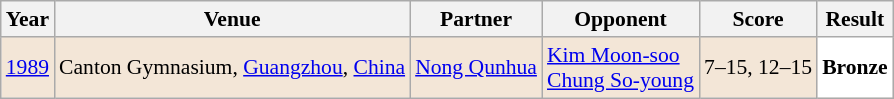<table class="sortable wikitable" style="font-size: 90%;">
<tr>
<th>Year</th>
<th>Venue</th>
<th>Partner</th>
<th>Opponent</th>
<th>Score</th>
<th>Result</th>
</tr>
<tr style="background:#F3E6D7">
<td align="center"><a href='#'>1989</a></td>
<td align="left">Canton Gymnasium, <a href='#'>Guangzhou</a>, <a href='#'>China</a></td>
<td align="left"> <a href='#'>Nong Qunhua</a></td>
<td align="left"> <a href='#'>Kim Moon-soo</a><br> <a href='#'>Chung So-young</a></td>
<td align="left">7–15, 12–15</td>
<td style="text-align:left; background: white"> <strong>Bronze</strong></td>
</tr>
</table>
